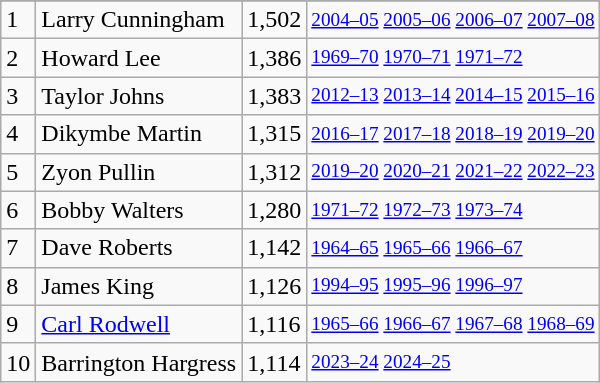<table class="wikitable">
<tr>
</tr>
<tr>
<td>1</td>
<td>Larry Cunningham</td>
<td>1,502</td>
<td style="font-size:80%;"><a href='#'>2004–05</a> <a href='#'>2005–06</a> <a href='#'>2006–07</a> <a href='#'>2007–08</a></td>
</tr>
<tr>
<td>2</td>
<td>Howard Lee</td>
<td>1,386</td>
<td style="font-size:80%;"><a href='#'>1969–70</a> <a href='#'>1970–71</a> <a href='#'>1971–72</a></td>
</tr>
<tr>
<td>3</td>
<td>Taylor Johns</td>
<td>1,383</td>
<td style="font-size:80%;"><a href='#'>2012–13</a> <a href='#'>2013–14</a> <a href='#'>2014–15</a> <a href='#'>2015–16</a></td>
</tr>
<tr>
<td>4</td>
<td>Dikymbe Martin</td>
<td>1,315</td>
<td style="font-size:80%;"><a href='#'>2016–17</a> <a href='#'>2017–18</a> <a href='#'>2018–19</a> <a href='#'>2019–20</a></td>
</tr>
<tr>
<td>5</td>
<td>Zyon Pullin</td>
<td>1,312</td>
<td style="font-size:80%;"><a href='#'>2019–20</a> <a href='#'>2020–21</a> <a href='#'>2021–22</a> <a href='#'>2022–23</a></td>
</tr>
<tr>
<td>6</td>
<td>Bobby Walters</td>
<td>1,280</td>
<td style="font-size:80%;"><a href='#'>1971–72</a> <a href='#'>1972–73</a> <a href='#'>1973–74</a></td>
</tr>
<tr>
<td>7</td>
<td>Dave Roberts</td>
<td>1,142</td>
<td style="font-size:80%;"><a href='#'>1964–65</a> <a href='#'>1965–66</a> <a href='#'>1966–67</a></td>
</tr>
<tr>
<td>8</td>
<td>James King</td>
<td>1,126</td>
<td style="font-size:80%;"><a href='#'>1994–95</a> <a href='#'>1995–96</a> <a href='#'>1996–97</a></td>
</tr>
<tr>
<td>9</td>
<td><a href='#'>Carl Rodwell</a></td>
<td>1,116</td>
<td style="font-size:80%;"><a href='#'>1965–66</a> <a href='#'>1966–67</a> <a href='#'>1967–68</a> <a href='#'>1968–69</a></td>
</tr>
<tr>
<td>10</td>
<td>Barrington Hargress</td>
<td>1,114</td>
<td style="font-size:80%;"><a href='#'>2023–24</a> <a href='#'>2024–25</a></td>
</tr>
</table>
